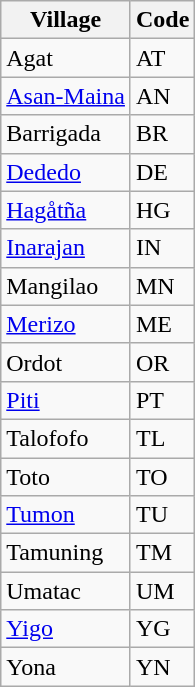<table class="wikitable sortable">
<tr>
<th>Village</th>
<th>Code</th>
</tr>
<tr>
<td>Agat</td>
<td>AT</td>
</tr>
<tr>
<td><a href='#'>Asan-Maina</a></td>
<td>AN</td>
</tr>
<tr>
<td>Barrigada</td>
<td>BR</td>
</tr>
<tr>
<td><a href='#'>Dededo</a></td>
<td>DE</td>
</tr>
<tr>
<td><a href='#'>Hagåtña</a></td>
<td>HG</td>
</tr>
<tr>
<td><a href='#'>Inarajan</a></td>
<td>IN</td>
</tr>
<tr>
<td>Mangilao</td>
<td>MN</td>
</tr>
<tr>
<td><a href='#'>Merizo</a></td>
<td>ME</td>
</tr>
<tr>
<td>Ordot</td>
<td>OR</td>
</tr>
<tr>
<td><a href='#'>Piti</a></td>
<td>PT</td>
</tr>
<tr>
<td>Talofofo</td>
<td>TL</td>
</tr>
<tr>
<td>Toto</td>
<td>TO</td>
</tr>
<tr>
<td><a href='#'>Tumon</a></td>
<td>TU</td>
</tr>
<tr>
<td>Tamuning</td>
<td>TM</td>
</tr>
<tr>
<td>Umatac</td>
<td>UM</td>
</tr>
<tr>
<td><a href='#'>Yigo</a></td>
<td>YG</td>
</tr>
<tr>
<td>Yona</td>
<td>YN</td>
</tr>
</table>
